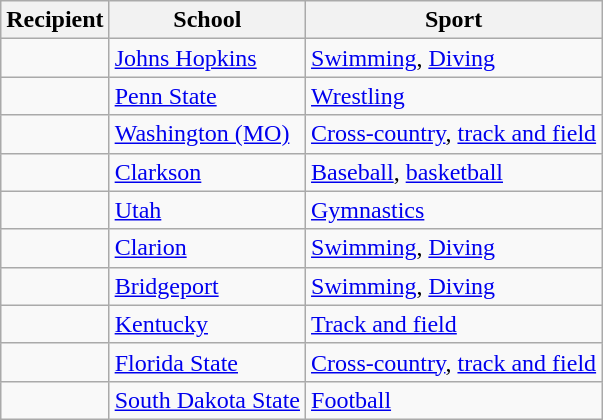<table class="wikitable sortable">
<tr>
<th>Recipient</th>
<th>School</th>
<th>Sport</th>
</tr>
<tr>
<td></td>
<td><a href='#'>Johns Hopkins</a></td>
<td><a href='#'>Swimming</a>, <a href='#'>Diving</a></td>
</tr>
<tr>
<td></td>
<td><a href='#'>Penn State</a></td>
<td><a href='#'>Wrestling</a></td>
</tr>
<tr>
<td></td>
<td><a href='#'>Washington (MO)</a></td>
<td><a href='#'>Cross-country</a>, <a href='#'>track and field</a></td>
</tr>
<tr>
<td></td>
<td><a href='#'>Clarkson</a></td>
<td><a href='#'>Baseball</a>, <a href='#'>basketball</a></td>
</tr>
<tr>
<td></td>
<td><a href='#'>Utah</a></td>
<td><a href='#'>Gymnastics</a></td>
</tr>
<tr>
<td></td>
<td><a href='#'>Clarion</a></td>
<td><a href='#'>Swimming</a>, <a href='#'>Diving</a></td>
</tr>
<tr>
<td></td>
<td><a href='#'>Bridgeport</a></td>
<td><a href='#'>Swimming</a>, <a href='#'>Diving</a></td>
</tr>
<tr>
<td></td>
<td><a href='#'>Kentucky</a></td>
<td><a href='#'>Track and field</a></td>
</tr>
<tr>
<td></td>
<td><a href='#'>Florida State</a></td>
<td><a href='#'>Cross-country</a>, <a href='#'>track and field</a></td>
</tr>
<tr>
<td></td>
<td><a href='#'>South Dakota State</a></td>
<td><a href='#'>Football</a></td>
</tr>
</table>
